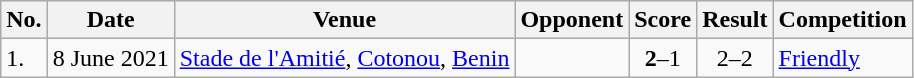<table class="wikitable">
<tr>
<th>No.</th>
<th>Date</th>
<th>Venue</th>
<th>Opponent</th>
<th>Score</th>
<th>Result</th>
<th>Competition</th>
</tr>
<tr>
<td>1.</td>
<td>8 June 2021</td>
<td><a href='#'>Stade de l'Amitié</a>, <a href='#'>Cotonou</a>, <a href='#'>Benin</a></td>
<td></td>
<td align=center><strong>2</strong>–1</td>
<td align=center>2–2</td>
<td><a href='#'>Friendly</a></td>
</tr>
</table>
